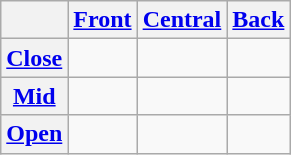<table class="wikitable" style=text-align:center>
<tr>
<th></th>
<th><a href='#'>Front</a></th>
<th><a href='#'>Central</a></th>
<th><a href='#'>Back</a></th>
</tr>
<tr>
<th><a href='#'>Close</a></th>
<td></td>
<td></td>
<td></td>
</tr>
<tr>
<th><a href='#'>Mid</a></th>
<td></td>
<td></td>
<td></td>
</tr>
<tr>
<th><a href='#'>Open</a></th>
<td></td>
<td></td>
<td></td>
</tr>
</table>
